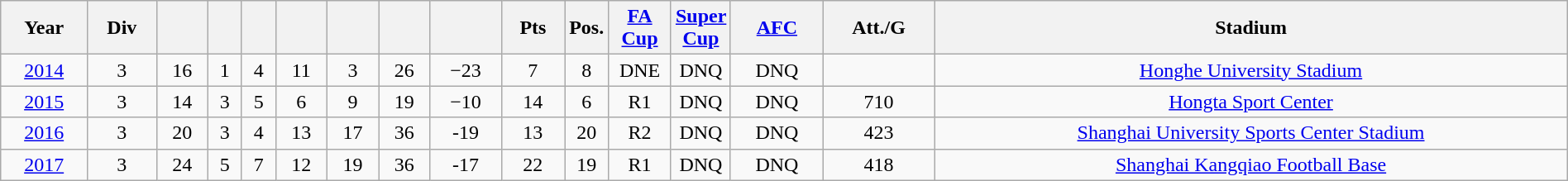<table class="wikitable sortable" width=100% style=text-align:Center>
<tr>
<th>Year</th>
<th>Div</th>
<th></th>
<th></th>
<th></th>
<th></th>
<th></th>
<th></th>
<th></th>
<th>Pts</th>
<th width=2%>Pos.</th>
<th width=4%><a href='#'>FA Cup</a></th>
<th width=2%><a href='#'>Super Cup</a></th>
<th><a href='#'>AFC</a></th>
<th>Att./G</th>
<th>Stadium</th>
</tr>
<tr>
<td><a href='#'>2014</a></td>
<td>3</td>
<td>16</td>
<td>1</td>
<td>4</td>
<td>11</td>
<td>3</td>
<td>26</td>
<td>−23</td>
<td>7</td>
<td>8</td>
<td>DNE</td>
<td>DNQ</td>
<td>DNQ</td>
<td></td>
<td><a href='#'>Honghe University Stadium</a></td>
</tr>
<tr>
<td><a href='#'>2015</a></td>
<td>3</td>
<td>14</td>
<td>3</td>
<td>5</td>
<td>6</td>
<td>9</td>
<td>19</td>
<td>−10</td>
<td>14</td>
<td>6</td>
<td>R1</td>
<td>DNQ</td>
<td>DNQ</td>
<td>710</td>
<td><a href='#'>Hongta Sport Center</a></td>
</tr>
<tr>
<td><a href='#'>2016</a></td>
<td>3</td>
<td>20</td>
<td>3</td>
<td>4</td>
<td>13</td>
<td>17</td>
<td>36</td>
<td>-19</td>
<td>13</td>
<td>20</td>
<td>R2</td>
<td>DNQ</td>
<td>DNQ</td>
<td>423</td>
<td><a href='#'>Shanghai University Sports Center Stadium</a></td>
</tr>
<tr>
<td><a href='#'>2017</a></td>
<td>3</td>
<td>24</td>
<td>5</td>
<td>7</td>
<td>12</td>
<td>19</td>
<td>36</td>
<td>-17</td>
<td>22</td>
<td>19</td>
<td>R1</td>
<td>DNQ</td>
<td>DNQ</td>
<td>418</td>
<td><a href='#'>Shanghai Kangqiao Football Base</a></td>
</tr>
</table>
